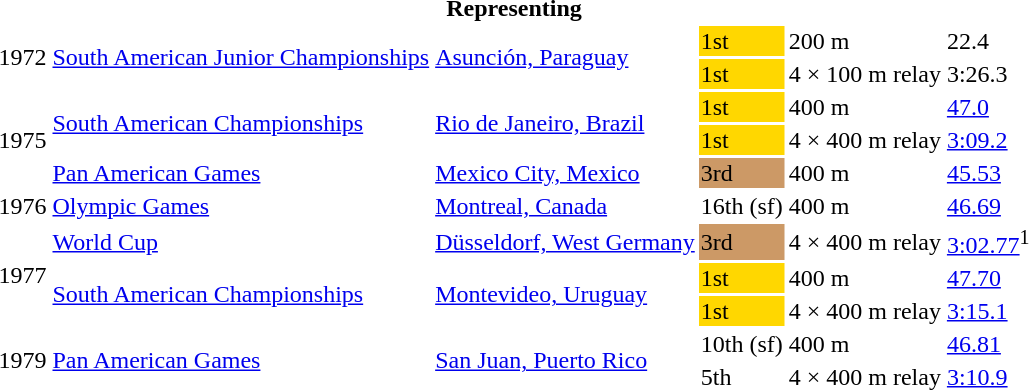<table>
<tr>
<th colspan="6">Representing </th>
</tr>
<tr>
<td rowspan=2>1972</td>
<td rowspan=2><a href='#'>South American Junior Championships</a></td>
<td rowspan=2><a href='#'>Asunción, Paraguay</a></td>
<td bgcolor=gold>1st</td>
<td>200 m</td>
<td>22.4</td>
</tr>
<tr>
<td bgcolor=gold>1st</td>
<td>4 × 100 m relay</td>
<td>3:26.3</td>
</tr>
<tr>
<td rowspan=3>1975</td>
<td rowspan=2><a href='#'>South American Championships</a></td>
<td rowspan=2><a href='#'>Rio de Janeiro, Brazil</a></td>
<td bgcolor=gold>1st</td>
<td>400 m</td>
<td><a href='#'>47.0</a></td>
</tr>
<tr>
<td bgcolor=gold>1st</td>
<td>4 × 400 m relay</td>
<td><a href='#'>3:09.2</a></td>
</tr>
<tr>
<td><a href='#'>Pan American Games</a></td>
<td><a href='#'>Mexico City, Mexico</a></td>
<td bgcolor=cc9966>3rd</td>
<td>400 m</td>
<td><a href='#'>45.53</a></td>
</tr>
<tr>
<td>1976</td>
<td><a href='#'>Olympic Games</a></td>
<td><a href='#'>Montreal, Canada</a></td>
<td>16th (sf)</td>
<td>400 m</td>
<td><a href='#'>46.69</a></td>
</tr>
<tr>
<td rowspan=3>1977</td>
<td><a href='#'>World Cup</a></td>
<td><a href='#'>Düsseldorf, West Germany</a></td>
<td bgcolor=cc9966>3rd</td>
<td>4 × 400 m relay</td>
<td><a href='#'>3:02.77</a><sup>1</sup></td>
</tr>
<tr>
<td rowspan=2><a href='#'>South American Championships</a></td>
<td rowspan=2><a href='#'>Montevideo, Uruguay</a></td>
<td bgcolor=gold>1st</td>
<td>400 m</td>
<td><a href='#'>47.70</a></td>
</tr>
<tr>
<td bgcolor=gold>1st</td>
<td>4 × 400 m relay</td>
<td><a href='#'>3:15.1</a></td>
</tr>
<tr>
<td rowspan=2>1979</td>
<td rowspan=2><a href='#'>Pan American Games</a></td>
<td rowspan=2><a href='#'>San Juan, Puerto Rico</a></td>
<td>10th (sf)</td>
<td>400 m</td>
<td><a href='#'>46.81</a></td>
</tr>
<tr>
<td>5th</td>
<td>4 × 400 m relay</td>
<td><a href='#'>3:10.9</a></td>
</tr>
</table>
